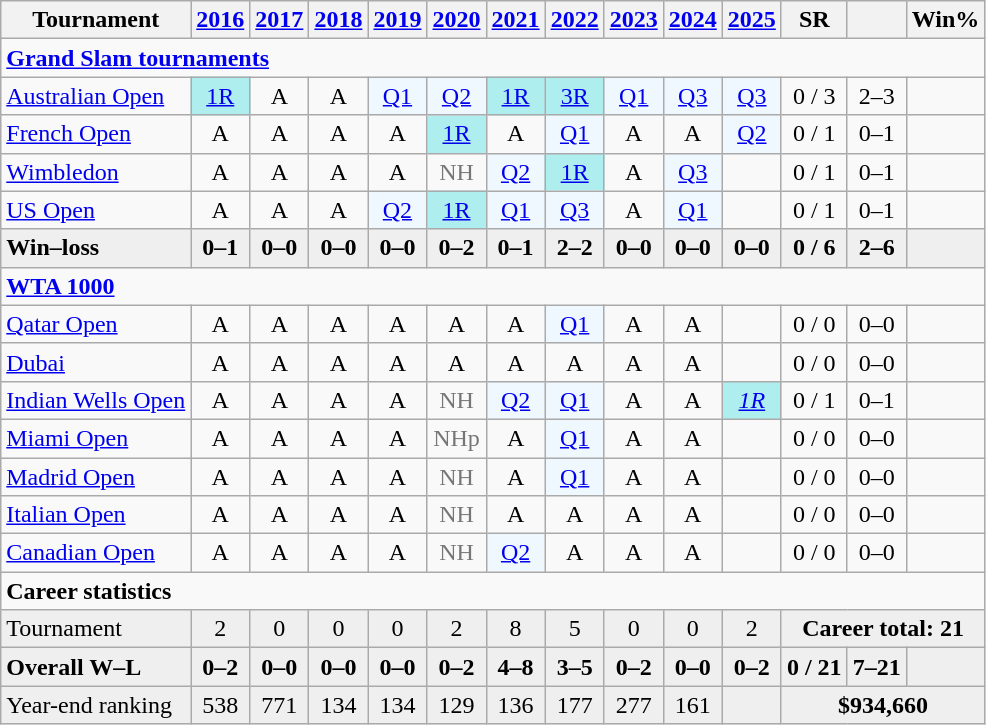<table class=wikitable style=text-align:center>
<tr>
<th>Tournament</th>
<th><a href='#'>2016</a></th>
<th><a href='#'>2017</a></th>
<th><a href='#'>2018</a></th>
<th><a href='#'>2019</a></th>
<th><a href='#'>2020</a></th>
<th><a href='#'>2021</a></th>
<th><a href='#'>2022</a></th>
<th><a href='#'>2023</a></th>
<th><a href='#'>2024</a></th>
<th><a href='#'>2025</a></th>
<th>SR</th>
<th></th>
<th>Win%</th>
</tr>
<tr>
<td colspan="14" align="left"><strong><a href='#'>Grand Slam tournaments</a></strong></td>
</tr>
<tr>
<td style=text-align:left><a href='#'>Australian Open</a></td>
<td bgcolor=#afeeee><a href='#'>1R</a></td>
<td>A</td>
<td>A</td>
<td bgcolor=f0f8ff><a href='#'>Q1</a></td>
<td bgcolor=f0f8ff><a href='#'>Q2</a></td>
<td bgcolor=afeeee><a href='#'>1R</a></td>
<td bgcolor=afeeee><a href='#'>3R</a></td>
<td bgcolor=f0f8ff><a href='#'>Q1</a></td>
<td bgcolor=f0f8ff><a href='#'>Q3</a></td>
<td bgcolor=f0f8ff><a href='#'>Q3</a></td>
<td>0 / 3</td>
<td>2–3</td>
<td></td>
</tr>
<tr>
<td style=text-align:left><a href='#'>French Open</a></td>
<td>A</td>
<td>A</td>
<td>A</td>
<td>A</td>
<td bgcolor=#afeeee><a href='#'>1R</a></td>
<td>A</td>
<td bgcolor=#f0f8ff><a href='#'>Q1</a></td>
<td>A</td>
<td>A</td>
<td bgcolor=#f0f8ff><a href='#'>Q2</a></td>
<td>0 / 1</td>
<td>0–1</td>
<td></td>
</tr>
<tr>
<td style=text-align:left><a href='#'>Wimbledon</a></td>
<td>A</td>
<td>A</td>
<td>A</td>
<td>A</td>
<td style=color:#767676>NH</td>
<td bgcolor=f0f8ff><a href='#'>Q2</a></td>
<td bgcolor=afeeee><a href='#'>1R</a></td>
<td>A</td>
<td bgcolor=f0f8ff><a href='#'>Q3</a></td>
<td></td>
<td>0 / 1</td>
<td>0–1</td>
<td></td>
</tr>
<tr>
<td style=text-align:left><a href='#'>US Open</a></td>
<td>A</td>
<td>A</td>
<td>A</td>
<td bgcolor=f0f8ff><a href='#'>Q2</a></td>
<td bgcolor=afeeee><a href='#'>1R</a></td>
<td bgcolor=f0f8ff><a href='#'>Q1</a></td>
<td bgcolor=f0f8ff><a href='#'>Q3</a></td>
<td>A</td>
<td bgcolor=f0f8ff><a href='#'>Q1</a></td>
<td></td>
<td>0 / 1</td>
<td>0–1</td>
<td></td>
</tr>
<tr style=background:#efefef;font-weight:bold>
<td style=text-align:left>Win–loss</td>
<td>0–1</td>
<td>0–0</td>
<td>0–0</td>
<td>0–0</td>
<td>0–2</td>
<td>0–1</td>
<td>2–2</td>
<td>0–0</td>
<td>0–0</td>
<td>0–0</td>
<td>0 / 6</td>
<td>2–6</td>
<td></td>
</tr>
<tr>
<td colspan="14" align="left"><strong><a href='#'>WTA 1000</a></strong></td>
</tr>
<tr>
<td align=left><a href='#'>Qatar Open</a></td>
<td>A</td>
<td>A</td>
<td>A</td>
<td>A</td>
<td>A</td>
<td>A</td>
<td bgcolor=f0f8ff><a href='#'>Q1</a></td>
<td>A</td>
<td>A</td>
<td></td>
<td>0 / 0</td>
<td>0–0</td>
<td></td>
</tr>
<tr>
<td align=left><a href='#'>Dubai</a></td>
<td>A</td>
<td>A</td>
<td>A</td>
<td>A</td>
<td>A</td>
<td>A</td>
<td>A</td>
<td>A</td>
<td>A</td>
<td></td>
<td>0 / 0</td>
<td>0–0</td>
<td></td>
</tr>
<tr>
<td align=left><a href='#'>Indian Wells Open</a></td>
<td>A</td>
<td>A</td>
<td>A</td>
<td>A</td>
<td style=color:#767676>NH</td>
<td bgcolor=#f0f8ff><a href='#'>Q2</a></td>
<td bgcolor=#f0f8ff><a href='#'>Q1</a></td>
<td>A</td>
<td>A</td>
<td bgcolor= afeeee><a href='#'><em>1R</em></a></td>
<td>0 / 1</td>
<td>0–1</td>
<td></td>
</tr>
<tr>
<td align=left><a href='#'>Miami Open</a></td>
<td>A</td>
<td>A</td>
<td>A</td>
<td>A</td>
<td style=color:#767676>NHp</td>
<td>A</td>
<td bgcolor=#f0f8ff><a href='#'>Q1</a></td>
<td>A</td>
<td>A</td>
<td></td>
<td>0 / 0</td>
<td>0–0</td>
<td></td>
</tr>
<tr>
<td align=left><a href='#'>Madrid Open</a></td>
<td>A</td>
<td>A</td>
<td>A</td>
<td>A</td>
<td style=color:#767676>NH</td>
<td>A</td>
<td bgcolor=f0f8ff><a href='#'>Q1</a></td>
<td>A</td>
<td>A</td>
<td></td>
<td>0 / 0</td>
<td>0–0</td>
<td></td>
</tr>
<tr>
<td align=left><a href='#'>Italian Open</a></td>
<td>A</td>
<td>A</td>
<td>A</td>
<td>A</td>
<td style=color:#767676>NH</td>
<td>A</td>
<td>A</td>
<td>A</td>
<td>A</td>
<td></td>
<td>0 / 0</td>
<td>0–0</td>
<td></td>
</tr>
<tr>
<td align=left><a href='#'>Canadian Open</a></td>
<td>A</td>
<td>A</td>
<td>A</td>
<td>A</td>
<td style=color:#767676>NH</td>
<td bgcolor=#f0f8ff><a href='#'>Q2</a></td>
<td>A</td>
<td>A</td>
<td>A</td>
<td></td>
<td>0 / 0</td>
<td>0–0</td>
<td></td>
</tr>
<tr>
<td colspan="14" align="left"><strong>Career statistics</strong></td>
</tr>
<tr style=background:#efefef>
<td align=left>Tournament</td>
<td>2</td>
<td>0</td>
<td>0</td>
<td>0</td>
<td>2</td>
<td>8</td>
<td>5</td>
<td>0</td>
<td>0</td>
<td>2</td>
<td colspan="3"><strong>Career total: 21</strong></td>
</tr>
<tr style=background:#efefef;font-weight:bold>
<td align=left>Overall W–L</td>
<td>0–2</td>
<td>0–0</td>
<td>0–0</td>
<td>0–0</td>
<td>0–2</td>
<td>4–8</td>
<td>3–5</td>
<td>0–2</td>
<td>0–0</td>
<td>0–2</td>
<td>0 / 21</td>
<td>7–21</td>
<td></td>
</tr>
<tr style="background:#efefef">
<td align="left">Year-end ranking</td>
<td>538</td>
<td>771</td>
<td>134</td>
<td>134</td>
<td>129</td>
<td>136</td>
<td>177</td>
<td>277</td>
<td>161</td>
<td></td>
<td colspan="3"><strong>$934,660</strong></td>
</tr>
</table>
